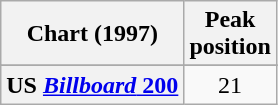<table class="wikitable sortable plainrowheaders">
<tr>
<th scope="col">Chart (1997)</th>
<th scope="col">Peak<br>position</th>
</tr>
<tr>
</tr>
<tr>
</tr>
<tr>
</tr>
<tr>
<th scope="row">US <a href='#'><em>Billboard</em> 200</a></th>
<td align=center>21</td>
</tr>
</table>
